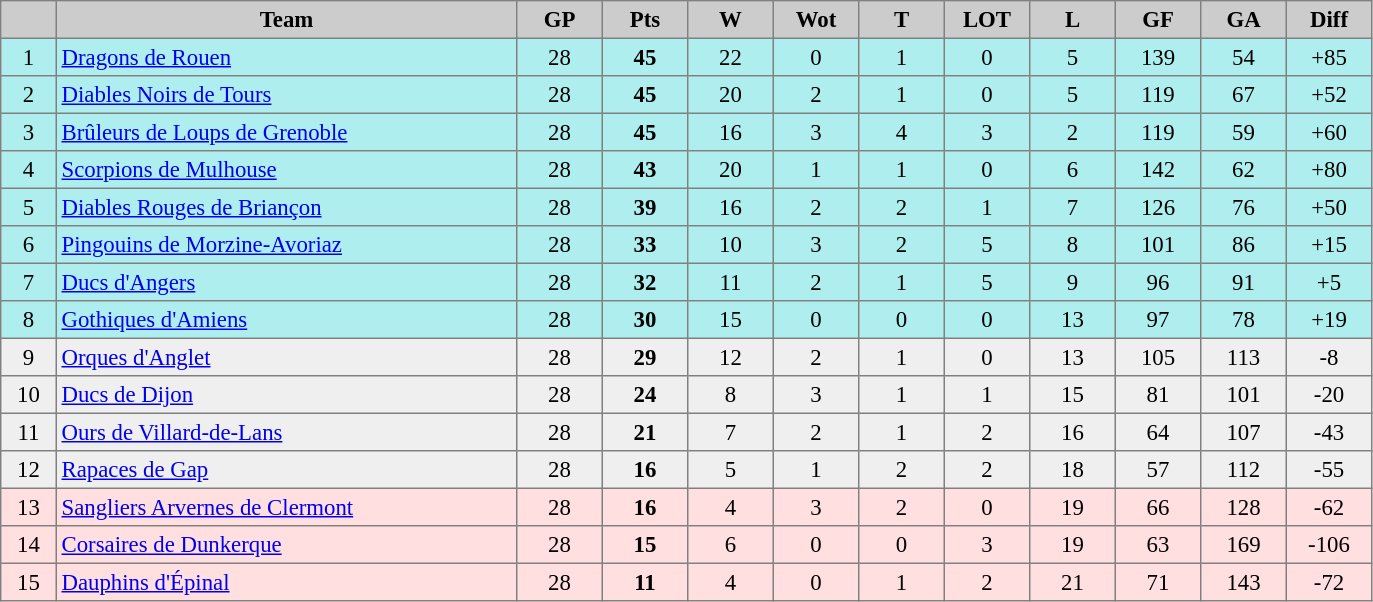<table cellpadding="3" cellspacing="0" border="1" style="font-size: 95%; border: gray solid 1px; border-collapse: collapse; text-align:center;">
<tr bgcolor="#CCCCCC">
<th width="30"></th>
<th width="300">Team</th>
<th width="50">GP</th>
<th width="50"><strong>Pts</strong></th>
<th width="50">W</th>
<th width="50">Wot</th>
<th width="50">T</th>
<th width="50">LOT</th>
<th width="50">L</th>
<th width="50">GF</th>
<th width="50">GA</th>
<th width="50">Diff</th>
</tr>
<tr bgcolor="#AFEEEE">
<td>1</td>
<td align="left"><a href='#'>Dragons de Rouen</a></td>
<td>28</td>
<td><strong>45</strong></td>
<td>22</td>
<td>0</td>
<td>1</td>
<td>0</td>
<td>5</td>
<td>139</td>
<td>54</td>
<td>+85</td>
</tr>
<tr bgcolor="#AFEEEE">
<td>2</td>
<td align="left"><a href='#'>Diables Noirs de Tours</a></td>
<td>28</td>
<td><strong>45</strong></td>
<td>20</td>
<td>2</td>
<td>1</td>
<td>0</td>
<td>5</td>
<td>119</td>
<td>67</td>
<td>+52</td>
</tr>
<tr bgcolor="#AFEEEE">
<td>3</td>
<td align="left"><a href='#'>Brûleurs de Loups de Grenoble</a></td>
<td>28</td>
<td><strong>45</strong></td>
<td>16</td>
<td>3</td>
<td>4</td>
<td>3</td>
<td>2</td>
<td>119</td>
<td>59</td>
<td>+60</td>
</tr>
<tr bgcolor="#AFEEEE">
<td>4</td>
<td align="left"><a href='#'>Scorpions de Mulhouse</a></td>
<td>28</td>
<td><strong>43</strong></td>
<td>20</td>
<td>1</td>
<td>1</td>
<td>0</td>
<td>6</td>
<td>142</td>
<td>62</td>
<td>+80</td>
</tr>
<tr bgcolor="#AFEEEE">
<td>5</td>
<td align="left"><a href='#'>Diables Rouges de Briançon</a></td>
<td>28</td>
<td><strong>39</strong></td>
<td>16</td>
<td>2</td>
<td>2</td>
<td>1</td>
<td>7</td>
<td>126</td>
<td>76</td>
<td>+50</td>
</tr>
<tr bgcolor="#AFEEEE">
<td>6</td>
<td align="left"><a href='#'>Pingouins de Morzine-Avoriaz</a></td>
<td>28</td>
<td><strong>33</strong></td>
<td>10</td>
<td>3</td>
<td>2</td>
<td>5</td>
<td>8</td>
<td>101</td>
<td>86</td>
<td>+15</td>
</tr>
<tr bgcolor="#AFEEEE">
<td>7</td>
<td align="left"><a href='#'>Ducs d'Angers</a></td>
<td>28</td>
<td><strong>32</strong></td>
<td>11</td>
<td>2</td>
<td>1</td>
<td>5</td>
<td>9</td>
<td>96</td>
<td>91</td>
<td>+5</td>
</tr>
<tr bgcolor="#AFEEEE">
<td>8</td>
<td align="left"><a href='#'>Gothiques d'Amiens</a></td>
<td>28</td>
<td><strong>30</strong></td>
<td>15</td>
<td>0</td>
<td>0</td>
<td>0</td>
<td>13</td>
<td>97</td>
<td>78</td>
<td>+19</td>
</tr>
<tr bgcolor="#EFEFEF">
<td>9</td>
<td align="left"><a href='#'>Orques d'Anglet</a></td>
<td>28</td>
<td><strong>29</strong></td>
<td>12</td>
<td>2</td>
<td>1</td>
<td>0</td>
<td>13</td>
<td>105</td>
<td>113</td>
<td>-8</td>
</tr>
<tr bgcolor="#EFEFEF">
<td>10</td>
<td align="left"><a href='#'>Ducs de Dijon</a></td>
<td>28</td>
<td><strong>24</strong></td>
<td>8</td>
<td>3</td>
<td>1</td>
<td>1</td>
<td>15</td>
<td>81</td>
<td>101</td>
<td>-20</td>
</tr>
<tr bgcolor="#EFEFEF">
<td>11</td>
<td align="left"><a href='#'>Ours de Villard-de-Lans</a></td>
<td>28</td>
<td><strong>21</strong></td>
<td>7</td>
<td>2</td>
<td>1</td>
<td>2</td>
<td>16</td>
<td>64</td>
<td>107</td>
<td>-43</td>
</tr>
<tr bgcolor="#EFEFEF">
<td>12</td>
<td align="left"><a href='#'>Rapaces de Gap</a></td>
<td>28</td>
<td><strong>16</strong></td>
<td>5</td>
<td>1</td>
<td>2</td>
<td>2</td>
<td>18</td>
<td>57</td>
<td>112</td>
<td>-55</td>
</tr>
<tr bgcolor="#FFDFDF">
<td>13</td>
<td align="left"><a href='#'>Sangliers Arvernes de Clermont</a></td>
<td>28</td>
<td><strong>16</strong></td>
<td>4</td>
<td>3</td>
<td>2</td>
<td>0</td>
<td>19</td>
<td>66</td>
<td>128</td>
<td>-62</td>
</tr>
<tr bgcolor="#FFDFDF">
<td>14</td>
<td align="left"><a href='#'>Corsaires de Dunkerque</a></td>
<td>28</td>
<td><strong>15</strong></td>
<td>6</td>
<td>0</td>
<td>0</td>
<td>3</td>
<td>19</td>
<td>63</td>
<td>169</td>
<td>-106</td>
</tr>
<tr bgcolor="#FFDFDF">
<td>15</td>
<td align="left"><a href='#'>Dauphins d'Épinal</a></td>
<td>28</td>
<td><strong>11</strong></td>
<td>4</td>
<td>0</td>
<td>1</td>
<td>2</td>
<td>21</td>
<td>71</td>
<td>143</td>
<td>-72</td>
</tr>
</table>
